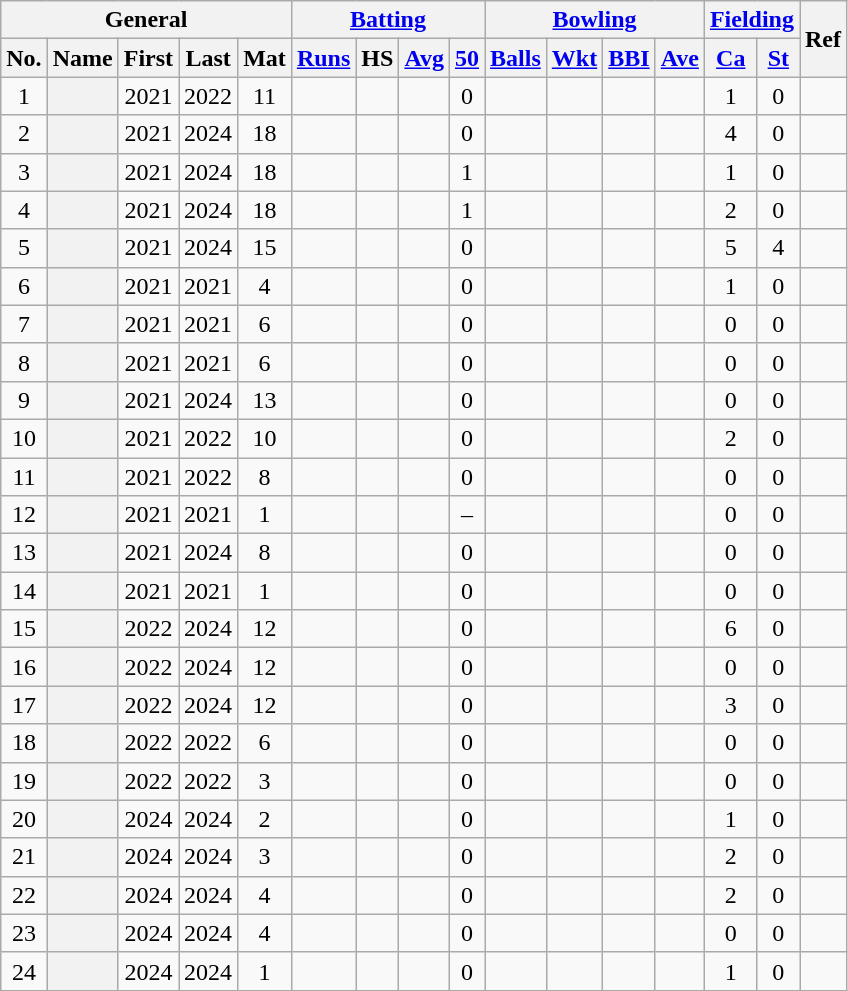<table class="wikitable plainrowheaders sortable">
<tr align="center">
<th scope="col" colspan=5 class="unsortable">General</th>
<th scope="col" colspan=4 class="unsortable"><a href='#'>Batting</a></th>
<th scope="col" colspan=4 class="unsortable"><a href='#'>Bowling</a></th>
<th scope="col" colspan=2 class="unsortable"><a href='#'>Fielding</a></th>
<th scope="col" rowspan=2 class="unsortable">Ref</th>
</tr>
<tr align="center">
<th scope="col">No.</th>
<th scope="col">Name</th>
<th scope="col">First</th>
<th scope="col">Last</th>
<th scope="col">Mat</th>
<th scope="col"><a href='#'>Runs</a></th>
<th scope="col">HS</th>
<th scope="col"><a href='#'>Avg</a></th>
<th scope="col"><a href='#'>50</a></th>
<th scope="col"><a href='#'>Balls</a></th>
<th scope="col"><a href='#'>Wkt</a></th>
<th scope="col"><a href='#'>BBI</a></th>
<th scope="col"><a href='#'>Ave</a></th>
<th scope="col"><a href='#'>Ca</a></th>
<th scope="col"><a href='#'>St</a></th>
</tr>
<tr align="center">
<td>1</td>
<th scope="row" align="left"></th>
<td>2021</td>
<td>2022</td>
<td>11</td>
<td></td>
<td></td>
<td></td>
<td>0</td>
<td></td>
<td></td>
<td></td>
<td></td>
<td>1</td>
<td>0</td>
<td></td>
</tr>
<tr align="center">
<td>2</td>
<th scope="row" align="left"></th>
<td>2021</td>
<td>2024</td>
<td>18</td>
<td></td>
<td></td>
<td></td>
<td>0</td>
<td></td>
<td></td>
<td></td>
<td></td>
<td>4</td>
<td>0</td>
<td></td>
</tr>
<tr align="center">
<td>3</td>
<th scope="row" align="left"></th>
<td>2021</td>
<td>2024</td>
<td>18</td>
<td></td>
<td></td>
<td></td>
<td>1</td>
<td></td>
<td></td>
<td></td>
<td></td>
<td>1</td>
<td>0</td>
<td></td>
</tr>
<tr align="center">
<td>4</td>
<th scope="row" align="left"></th>
<td>2021</td>
<td>2024</td>
<td>18</td>
<td></td>
<td></td>
<td></td>
<td>1</td>
<td></td>
<td></td>
<td></td>
<td></td>
<td>2</td>
<td>0</td>
<td></td>
</tr>
<tr align="center">
<td>5</td>
<th scope="row" align="left"></th>
<td>2021</td>
<td>2024</td>
<td>15</td>
<td></td>
<td></td>
<td></td>
<td>0</td>
<td></td>
<td></td>
<td></td>
<td></td>
<td>5</td>
<td>4</td>
<td></td>
</tr>
<tr align="center">
<td>6</td>
<th scope="row" align="left"></th>
<td>2021</td>
<td>2021</td>
<td>4</td>
<td></td>
<td></td>
<td></td>
<td>0</td>
<td></td>
<td></td>
<td></td>
<td></td>
<td>1</td>
<td>0</td>
<td></td>
</tr>
<tr align="center">
<td>7</td>
<th scope="row" align="left"></th>
<td>2021</td>
<td>2021</td>
<td>6</td>
<td></td>
<td></td>
<td></td>
<td>0</td>
<td></td>
<td></td>
<td></td>
<td></td>
<td>0</td>
<td>0</td>
<td></td>
</tr>
<tr align="center">
<td>8</td>
<th scope="row" align="left"></th>
<td>2021</td>
<td>2021</td>
<td>6</td>
<td></td>
<td></td>
<td></td>
<td>0</td>
<td></td>
<td></td>
<td></td>
<td></td>
<td>0</td>
<td>0</td>
<td></td>
</tr>
<tr align="center">
<td>9</td>
<th scope="row" align="left"></th>
<td>2021</td>
<td>2024</td>
<td>13</td>
<td></td>
<td></td>
<td></td>
<td>0</td>
<td></td>
<td></td>
<td></td>
<td></td>
<td>0</td>
<td>0</td>
<td></td>
</tr>
<tr align="center">
<td>10</td>
<th scope="row" align="left"></th>
<td>2021</td>
<td>2022</td>
<td>10</td>
<td></td>
<td></td>
<td></td>
<td>0</td>
<td></td>
<td></td>
<td></td>
<td></td>
<td>2</td>
<td>0</td>
<td></td>
</tr>
<tr align="center">
<td>11</td>
<th scope="row" align="left"></th>
<td>2021</td>
<td>2022</td>
<td>8</td>
<td></td>
<td></td>
<td></td>
<td>0</td>
<td></td>
<td></td>
<td></td>
<td></td>
<td>0</td>
<td>0</td>
<td></td>
</tr>
<tr align="center">
<td>12</td>
<th scope="row" align="left"></th>
<td>2021</td>
<td>2021</td>
<td>1</td>
<td></td>
<td></td>
<td></td>
<td>–</td>
<td></td>
<td></td>
<td></td>
<td></td>
<td>0</td>
<td>0</td>
<td></td>
</tr>
<tr align="center">
<td>13</td>
<th scope="row" align="left"></th>
<td>2021</td>
<td>2024</td>
<td>8</td>
<td></td>
<td></td>
<td></td>
<td>0</td>
<td></td>
<td></td>
<td></td>
<td></td>
<td>0</td>
<td>0</td>
<td></td>
</tr>
<tr align="center">
<td>14</td>
<th scope="row" align="left"></th>
<td>2021</td>
<td>2021</td>
<td>1</td>
<td></td>
<td></td>
<td></td>
<td>0</td>
<td></td>
<td></td>
<td></td>
<td></td>
<td>0</td>
<td>0</td>
<td></td>
</tr>
<tr align="center">
<td>15</td>
<th scope="row" align="left"></th>
<td>2022</td>
<td>2024</td>
<td>12</td>
<td></td>
<td></td>
<td></td>
<td>0</td>
<td></td>
<td></td>
<td></td>
<td></td>
<td>6</td>
<td>0</td>
<td></td>
</tr>
<tr align="center">
<td>16</td>
<th scope="row" align="left"></th>
<td>2022</td>
<td>2024</td>
<td>12</td>
<td></td>
<td></td>
<td></td>
<td>0</td>
<td></td>
<td></td>
<td></td>
<td></td>
<td>0</td>
<td>0</td>
<td></td>
</tr>
<tr align="center">
<td>17</td>
<th scope="row" align="left"></th>
<td>2022</td>
<td>2024</td>
<td>12</td>
<td></td>
<td></td>
<td></td>
<td>0</td>
<td></td>
<td></td>
<td></td>
<td></td>
<td>3</td>
<td>0</td>
<td></td>
</tr>
<tr align="center">
<td>18</td>
<th scope="row" align="left"></th>
<td>2022</td>
<td>2022</td>
<td>6</td>
<td></td>
<td></td>
<td></td>
<td>0</td>
<td></td>
<td></td>
<td></td>
<td></td>
<td>0</td>
<td>0</td>
<td></td>
</tr>
<tr align="center">
<td>19</td>
<th scope="row" align="left"></th>
<td>2022</td>
<td>2022</td>
<td>3</td>
<td></td>
<td></td>
<td></td>
<td>0</td>
<td></td>
<td></td>
<td></td>
<td></td>
<td>0</td>
<td>0</td>
<td></td>
</tr>
<tr align="center">
<td>20</td>
<th scope="row" align="left"></th>
<td>2024</td>
<td>2024</td>
<td>2</td>
<td></td>
<td></td>
<td></td>
<td>0</td>
<td></td>
<td></td>
<td></td>
<td></td>
<td>1</td>
<td>0</td>
<td></td>
</tr>
<tr align="center">
<td>21</td>
<th scope="row" align="left"></th>
<td>2024</td>
<td>2024</td>
<td>3</td>
<td></td>
<td></td>
<td></td>
<td>0</td>
<td></td>
<td></td>
<td></td>
<td></td>
<td>2</td>
<td>0</td>
<td></td>
</tr>
<tr align="center">
<td>22</td>
<th scope="row" align="left"></th>
<td>2024</td>
<td>2024</td>
<td>4</td>
<td></td>
<td></td>
<td></td>
<td>0</td>
<td></td>
<td></td>
<td></td>
<td></td>
<td>2</td>
<td>0</td>
<td></td>
</tr>
<tr align="center">
<td>23</td>
<th scope="row" align="left"></th>
<td>2024</td>
<td>2024</td>
<td>4</td>
<td></td>
<td></td>
<td></td>
<td>0</td>
<td></td>
<td></td>
<td></td>
<td></td>
<td>0</td>
<td>0</td>
<td></td>
</tr>
<tr align="center">
<td>24</td>
<th scope="row" align="left"></th>
<td>2024</td>
<td>2024</td>
<td>1</td>
<td></td>
<td></td>
<td></td>
<td>0</td>
<td></td>
<td></td>
<td></td>
<td></td>
<td>1</td>
<td>0</td>
<td></td>
</tr>
</table>
